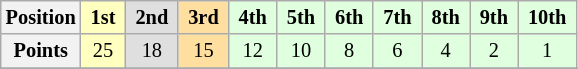<table class="wikitable" style="font-size:85%; text-align:center">
<tr>
<th>Position</th>
<td style="background:#ffffbf"> <strong>1st</strong> </td>
<td style="background:#dfdfdf"> <strong>2nd</strong> </td>
<td style="background:#ffdf9f"> <strong>3rd</strong> </td>
<td style="background:#dfffdf"> <strong>4th</strong> </td>
<td style="background:#dfffdf"> <strong>5th</strong> </td>
<td style="background:#dfffdf"> <strong>6th</strong> </td>
<td style="background:#dfffdf"> <strong>7th</strong> </td>
<td style="background:#dfffdf"> <strong>8th</strong> </td>
<td style="background:#dfffdf"> <strong>9th</strong> </td>
<td style="background:#dfffdf"> <strong>10th</strong> </td>
</tr>
<tr>
<th>Points</th>
<td style="background:#ffffbf">25</td>
<td style="background:#dfdfdf">18</td>
<td style="background:#ffdf9f">15</td>
<td style="background:#dfffdf">12</td>
<td style="background:#dfffdf">10</td>
<td style="background:#dfffdf">8</td>
<td style="background:#dfffdf">6</td>
<td style="background:#dfffdf">4</td>
<td style="background:#dfffdf">2</td>
<td style="background:#dfffdf">1</td>
</tr>
<tr>
</tr>
</table>
